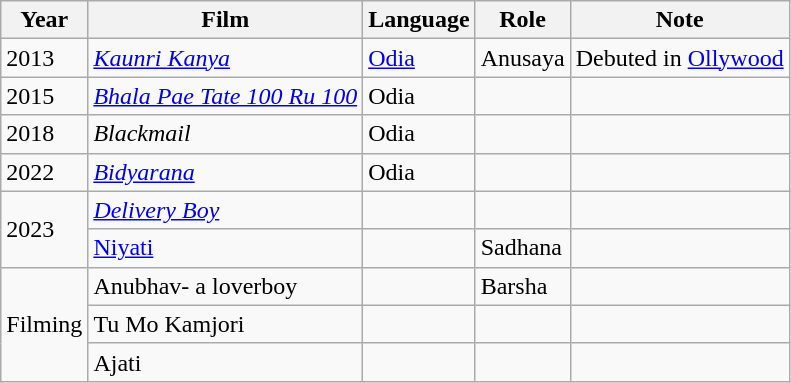<table class="wikitable">
<tr>
<th>Year</th>
<th>Film</th>
<th>Language</th>
<th>Role</th>
<th>Note</th>
</tr>
<tr>
<td>2013</td>
<td><em><a href='#'>Kaunri Kanya</a></em></td>
<td><a href='#'>Odia</a></td>
<td>Anusaya</td>
<td>Debuted in <a href='#'>Ollywood</a></td>
</tr>
<tr>
<td>2015</td>
<td><em><a href='#'>Bhala Pae Tate 100 Ru 100</a></em></td>
<td>Odia</td>
<td></td>
<td></td>
</tr>
<tr>
<td>2018</td>
<td><em>Blackmail</em></td>
<td>Odia</td>
<td></td>
<td></td>
</tr>
<tr>
<td>2022</td>
<td><em><a href='#'>Bidyarana</a></em></td>
<td>Odia</td>
<td></td>
<td></td>
</tr>
<tr>
<td rowspan="2">2023</td>
<td><em><a href='#'>Delivery Boy</a></em></td>
<td></td>
<td></td>
<td></td>
</tr>
<tr>
<td><a href='#'>Niyati</a></td>
<td></td>
<td>Sadhana</td>
<td></td>
</tr>
<tr>
<td rowspan="3">Filming</td>
<td>Anubhav- a loverboy</td>
<td></td>
<td>Barsha</td>
<td></td>
</tr>
<tr>
<td>Tu Mo Kamjori</td>
<td></td>
<td></td>
<td></td>
</tr>
<tr>
<td>Ajati</td>
<td></td>
<td></td>
<td></td>
</tr>
</table>
